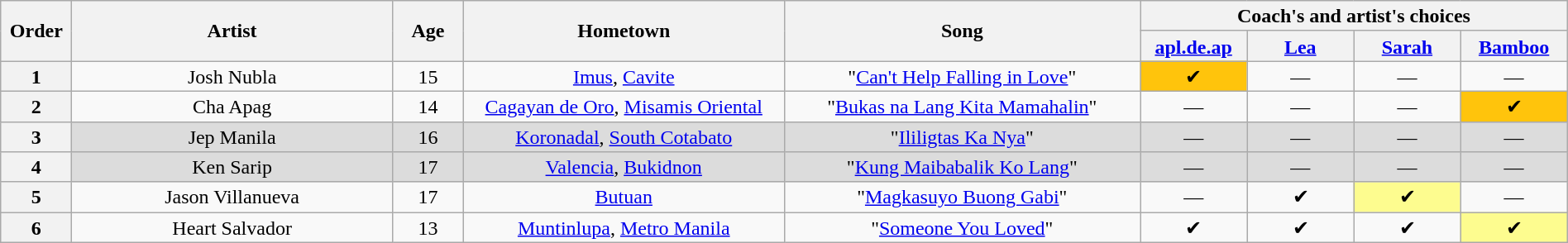<table class="wikitable" style="text-align:center; line-height:17px; width:100%;">
<tr>
<th rowspan="2" scope="col" style="width:04%;">Order</th>
<th rowspan="2" scope="col" style="width:18%;">Artist</th>
<th rowspan="2" scope="col" style="width:04%;">Age</th>
<th rowspan="2" scope="col" style="width:18%;">Hometown</th>
<th rowspan="2" scope="col" style="width:20%;">Song</th>
<th colspan="4" scope="col" style="width:24%;">Coach's and artist's choices</th>
</tr>
<tr>
<th style="width:06%;"><a href='#'>apl.de.ap</a></th>
<th style="width:06%;"><a href='#'>Lea</a></th>
<th style="width:06%;"><a href='#'>Sarah</a></th>
<th style="width:06%;"><a href='#'>Bamboo</a></th>
</tr>
<tr>
<th>1</th>
<td>Josh Nubla</td>
<td>15</td>
<td><a href='#'>Imus</a>, <a href='#'>Cavite</a></td>
<td>"<a href='#'>Can't Help Falling in Love</a>"</td>
<td style="background:#ffc40c;">✔</td>
<td>—</td>
<td>—</td>
<td>—</td>
</tr>
<tr>
<th>2</th>
<td>Cha Apag</td>
<td>14</td>
<td><a href='#'>Cagayan de Oro</a>, <a href='#'>Misamis Oriental</a></td>
<td>"<a href='#'>Bukas na Lang Kita Mamahalin</a>"</td>
<td>—</td>
<td>—</td>
<td>—</td>
<td style="background:#ffc40c;">✔</td>
</tr>
<tr>
<th>3</th>
<td style="background:#dcdcdc;">Jep Manila</td>
<td style="background:#dcdcdc;">16</td>
<td style="background:#dcdcdc;"><a href='#'>Koronadal</a>, <a href='#'>South Cotabato</a></td>
<td style="background:#dcdcdc;">"<a href='#'>Ililigtas Ka Nya</a>"</td>
<td style="background:#dcdcdc;">—</td>
<td style="background:#dcdcdc;">—</td>
<td style="background:#dcdcdc;">—</td>
<td style="background:#dcdcdc;">—</td>
</tr>
<tr>
<th>4</th>
<td style="background:#dcdcdc;">Ken Sarip</td>
<td style="background:#dcdcdc;">17</td>
<td style="background:#dcdcdc;"><a href='#'>Valencia</a>, <a href='#'>Bukidnon</a></td>
<td style="background:#dcdcdc;">"<a href='#'>Kung Maibabalik Ko Lang</a>"</td>
<td style="background:#dcdcdc;">—</td>
<td style="background:#dcdcdc;">—</td>
<td style="background:#dcdcdc;">—</td>
<td style="background:#dcdcdc;">—</td>
</tr>
<tr>
<th>5</th>
<td>Jason Villanueva</td>
<td>17</td>
<td><a href='#'>Butuan</a></td>
<td>"<a href='#'>Magkasuyo Buong Gabi</a>"</td>
<td>—</td>
<td>✔</td>
<td style="background:#fdfc8f;">✔</td>
<td>—</td>
</tr>
<tr>
<th>6</th>
<td>Heart Salvador</td>
<td>13</td>
<td><a href='#'>Muntinlupa</a>, <a href='#'>Metro Manila</a></td>
<td>"<a href='#'>Someone You Loved</a>"</td>
<td>✔</td>
<td>✔</td>
<td>✔</td>
<td style="background:#fdfc8f;">✔</td>
</tr>
</table>
